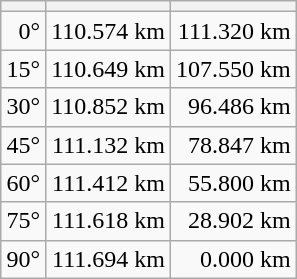<table class="wikitable" style="margin:1em auto 1em auto;float:right;clear:right;">
<tr>
<th></th>
<th></th>
<th></th>
</tr>
<tr style="text-align:right;">
<td>0°</td>
<td>110.574 km</td>
<td>111.320 km</td>
</tr>
<tr style="text-align:right;">
<td>15°</td>
<td>110.649 km</td>
<td>107.550 km</td>
</tr>
<tr style="text-align:right;">
<td>30°</td>
<td>110.852 km</td>
<td>96.486 km</td>
</tr>
<tr style="text-align:right;">
<td>45°</td>
<td>111.132 km</td>
<td>78.847 km</td>
</tr>
<tr style="text-align:right;">
<td>60°</td>
<td>111.412 km</td>
<td>55.800 km</td>
</tr>
<tr style="text-align:right;">
<td>75°</td>
<td>111.618 km</td>
<td>28.902 km</td>
</tr>
<tr style="text-align:right;">
<td>90°</td>
<td>111.694 km</td>
<td>0.000 km</td>
</tr>
</table>
